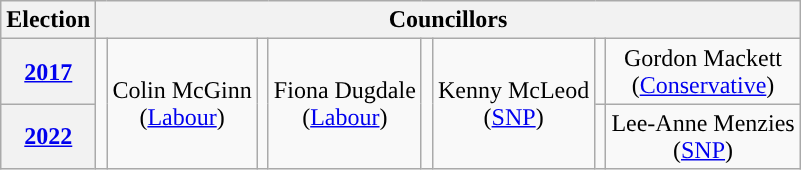<table class="wikitable" style="text-align:center">
<tr>
<th>Election</th>
<th colspan=8>Councillors</th>
</tr>
<tr>
<th><a href='#'>2017</a></th>
<td rowspan=2; style="background-color: "></td>
<td rowspan=2>Colin McGinn<br>(<a href='#'>Labour</a>)</td>
<td rowspan=2; style="background-color: "></td>
<td rowspan=2>Fiona Dugdale<br>(<a href='#'>Labour</a>)</td>
<td rowspan=2; style="background-color: "></td>
<td rowspan=2>Kenny McLeod<br>(<a href='#'>SNP</a>)</td>
<td rowspan=1; style="background-color: "></td>
<td rowspan=1>Gordon Mackett<br>(<a href='#'>Conservative</a>)</td>
</tr>
<tr>
<th><a href='#'>2022</a></th>
<td rowspan=1; style="background-color: "></td>
<td rowspan=1>Lee-Anne Menzies<br>(<a href='#'>SNP</a>)</td>
</tr>
</table>
